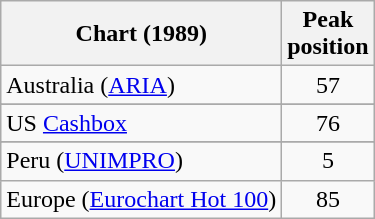<table class="wikitable plainrowheaders sortable" border="1">
<tr>
<th scope="col">Chart (1989)</th>
<th scope="col">Peak<br>position</th>
</tr>
<tr>
<td align="left">Australia (<a href='#'>ARIA</a>)</td>
<td align="center">57</td>
</tr>
<tr>
</tr>
<tr>
</tr>
<tr>
<td>US <a href='#'>Cashbox</a></td>
<td style="text-align:center;">76</td>
</tr>
<tr>
</tr>
<tr>
<td align="left">Peru (<a href='#'>UNIMPRO</a>)</td>
<td align="center">5</td>
</tr>
<tr>
<td>Europe (<a href='#'>Eurochart Hot 100</a>)</td>
<td style="text-align:center;">85</td>
</tr>
</table>
